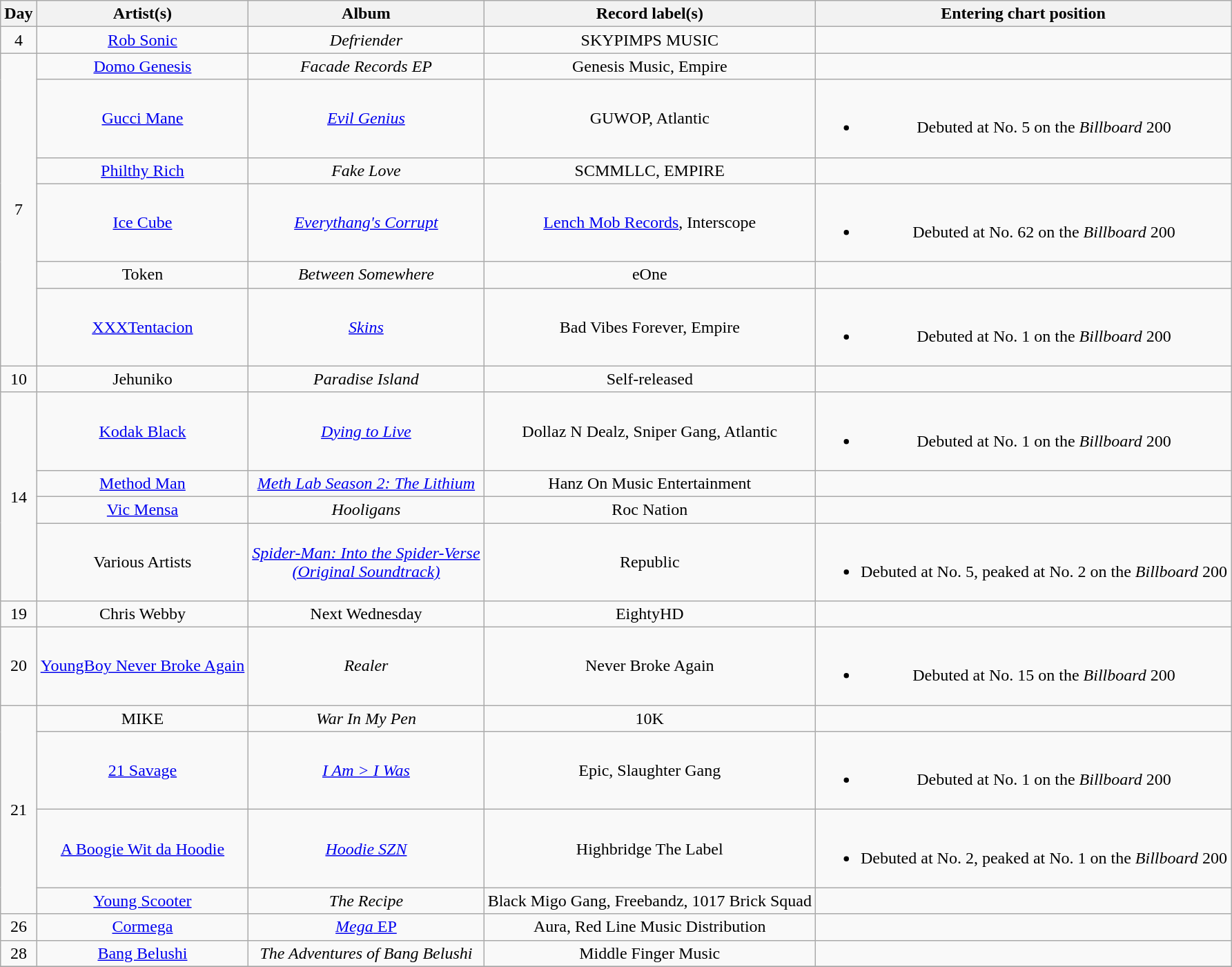<table class="wikitable" style="text-align:center;">
<tr>
<th scope="col">Day</th>
<th scope="col">Artist(s)</th>
<th scope="col">Album</th>
<th scope="col">Record label(s)</th>
<th scope="col">Entering chart position</th>
</tr>
<tr>
<td>4</td>
<td><a href='#'>Rob Sonic</a></td>
<td><em>Defriender</em></td>
<td>SKYPIMPS MUSIC</td>
<td></td>
</tr>
<tr>
<td rowspan="6">7</td>
<td><a href='#'>Domo Genesis</a></td>
<td><em>Facade Records EP</em></td>
<td>Genesis Music, Empire</td>
<td></td>
</tr>
<tr>
<td><a href='#'>Gucci Mane</a></td>
<td><em><a href='#'>Evil Genius</a></em></td>
<td>GUWOP, Atlantic</td>
<td><br><ul><li>Debuted at No. 5 on the <em>Billboard</em> 200</li></ul></td>
</tr>
<tr>
<td><a href='#'>Philthy Rich</a></td>
<td><em>Fake Love</em></td>
<td>SCMMLLC, EMPIRE</td>
<td></td>
</tr>
<tr>
<td><a href='#'>Ice Cube</a></td>
<td><em><a href='#'>Everythang's Corrupt</a></em></td>
<td><a href='#'>Lench Mob Records</a>, Interscope</td>
<td><br><ul><li>Debuted at No. 62 on the <em>Billboard</em> 200</li></ul></td>
</tr>
<tr>
<td>Token</td>
<td><em>Between Somewhere</em></td>
<td>eOne</td>
<td></td>
</tr>
<tr>
<td><a href='#'>XXXTentacion</a></td>
<td><em><a href='#'>Skins</a></em></td>
<td>Bad Vibes Forever, Empire</td>
<td><br><ul><li>Debuted at No. 1 on the <em>Billboard</em> 200</li></ul></td>
</tr>
<tr>
<td>10</td>
<td>Jehuniko</td>
<td><em>Paradise Island</em></td>
<td>Self-released</td>
<td></td>
</tr>
<tr>
<td rowspan="4">14</td>
<td><a href='#'>Kodak Black</a></td>
<td><em><a href='#'>Dying to Live</a></em></td>
<td>Dollaz N Dealz, Sniper Gang, Atlantic</td>
<td><br><ul><li>Debuted at No. 1 on the <em>Billboard</em> 200</li></ul></td>
</tr>
<tr>
<td><a href='#'>Method Man</a></td>
<td><em><a href='#'>Meth Lab Season 2: The Lithium</a></em></td>
<td>Hanz On Music Entertainment</td>
<td></td>
</tr>
<tr>
<td><a href='#'>Vic Mensa</a></td>
<td><em>Hooligans</em></td>
<td>Roc Nation</td>
<td></td>
</tr>
<tr>
<td>Various Artists</td>
<td><em><a href='#'>Spider-Man: Into the Spider-Verse<br>(Original Soundtrack)</a></em></td>
<td>Republic</td>
<td><br><ul><li>Debuted at No. 5, peaked at No. 2 on the <em>Billboard</em> 200</li></ul></td>
</tr>
<tr>
<td>19</td>
<td>Chris Webby</td>
<td>Next Wednesday</td>
<td>EightyHD</td>
<td></td>
</tr>
<tr>
<td>20</td>
<td><a href='#'>YoungBoy Never Broke Again</a></td>
<td><em>Realer</em></td>
<td>Never Broke Again</td>
<td><br><ul><li>Debuted at No. 15 on the <em>Billboard</em> 200</li></ul></td>
</tr>
<tr>
<td rowspan="4">21</td>
<td>MIKE</td>
<td><em>War In My Pen</em></td>
<td>10K</td>
<td></td>
</tr>
<tr>
<td><a href='#'>21 Savage</a></td>
<td><em><a href='#'>I Am > I Was</a></em></td>
<td>Epic, Slaughter Gang</td>
<td><br><ul><li>Debuted at No. 1 on the <em>Billboard</em> 200</li></ul></td>
</tr>
<tr>
<td><a href='#'>A Boogie Wit da Hoodie</a></td>
<td><em><a href='#'>Hoodie SZN</a></em></td>
<td>Highbridge The Label</td>
<td><br><ul><li>Debuted at No. 2, peaked at No. 1 on the <em>Billboard</em> 200</li></ul></td>
</tr>
<tr>
<td><a href='#'>Young Scooter</a></td>
<td><em>The Recipe</em></td>
<td>Black Migo Gang, Freebandz, 1017 Brick Squad</td>
<td></td>
</tr>
<tr>
<td>26</td>
<td><a href='#'>Cormega</a></td>
<td><a href='#'><em>Mega</em> EP</a></td>
<td>Aura, Red Line Music Distribution</td>
<td></td>
</tr>
<tr>
<td>28</td>
<td><a href='#'>Bang Belushi</a></td>
<td><em>The Adventures of Bang Belushi</em></td>
<td>Middle Finger Music</td>
<td></td>
</tr>
<tr>
</tr>
</table>
